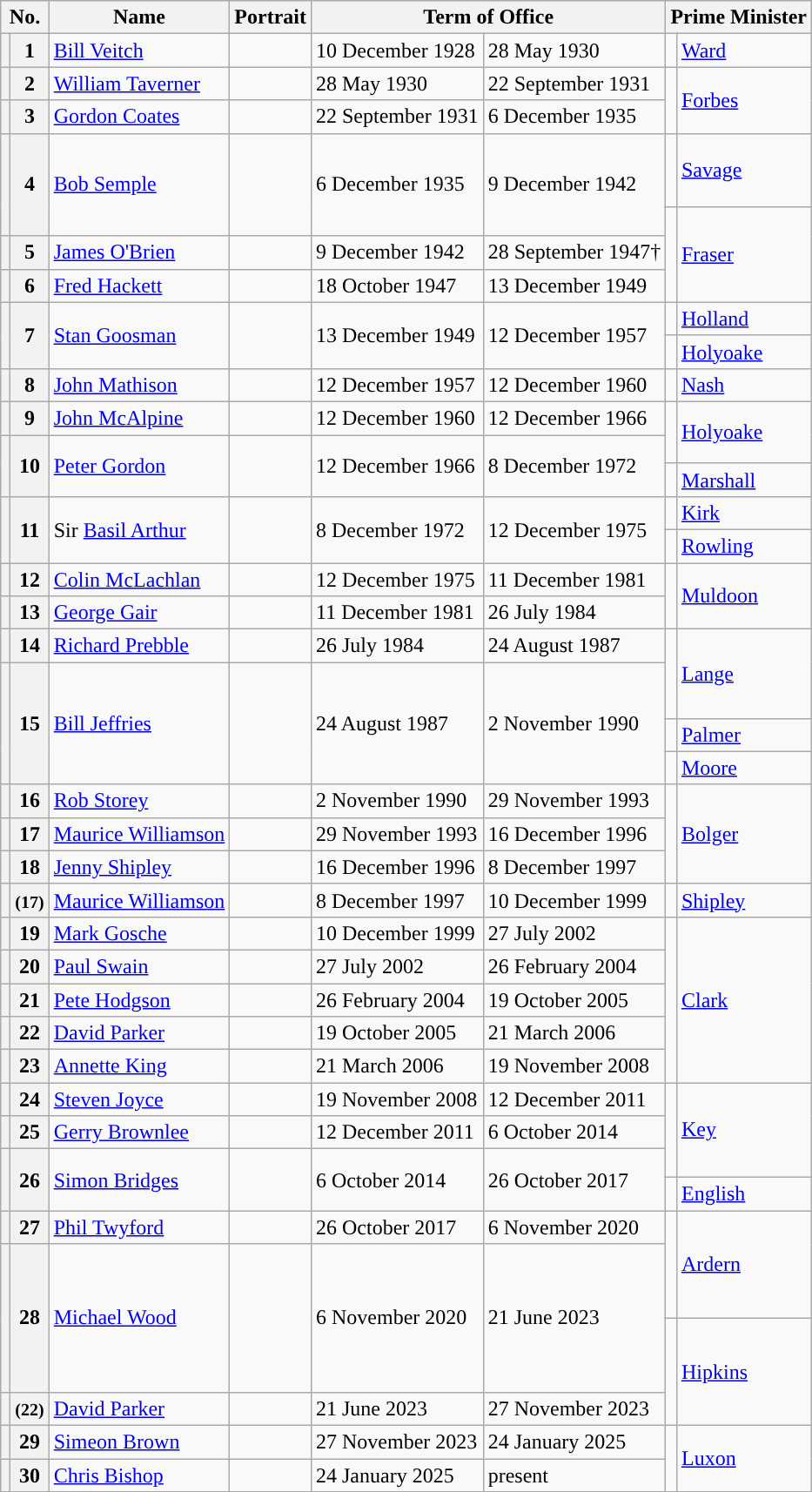<table class="wikitable">
<tr>
<th colspan="2">No.</th>
<th>Name</th>
<th>Portrait</th>
<th colspan="2">Term of Office</th>
<th colspan="2">Prime Minister</th>
</tr>
<tr>
<th style="color:inherit;background:"></th>
<th>1</th>
<td><a href='#'>Bill Veitch</a></td>
<td></td>
<td>10 December 1928</td>
<td>28 May 1930</td>
<td width=1 style="color:inherit;background:"></td>
<td><a href='#'>Ward</a></td>
</tr>
<tr>
<th style="color:inherit;background:"></th>
<th>2</th>
<td><a href='#'>William Taverner</a></td>
<td></td>
<td>28 May 1930</td>
<td>22 September 1931</td>
<td rowspan=2 style="color:inherit;background:"></td>
<td rowspan=2><a href='#'>Forbes</a></td>
</tr>
<tr>
<th style="color:inherit;background:"></th>
<th>3</th>
<td><a href='#'>Gordon Coates</a></td>
<td></td>
<td>22 September 1931</td>
<td>6 December 1935</td>
</tr>
<tr>
<th height=50 style="border-bottom:solid 0 grey; background:"></th>
<th rowspan=2>4</th>
<td rowspan=2><a href='#'>Bob Semple</a></td>
<td rowspan=2></td>
<td rowspan=2>6 December 1935</td>
<td rowspan=2>9 December 1942</td>
<td style="color:inherit;background:"></td>
<td><a href='#'>Savage</a></td>
</tr>
<tr>
<th height=15 style="border-top:solid 0 grey; background:"></th>
<td style="border-bottom:solid 0 grey; background:"></td>
<td rowspan=3><a href='#'>Fraser</a></td>
</tr>
<tr>
<th style="color:inherit;background:"></th>
<th>5</th>
<td><a href='#'>James O'Brien</a></td>
<td></td>
<td>9 December 1942</td>
<td>28 September 1947†</td>
<td rowspan=2 style="border-top:solid 0 grey; background:"></td>
</tr>
<tr>
<th style="color:inherit;background:"></th>
<th>6</th>
<td><a href='#'>Fred Hackett</a></td>
<td></td>
<td>18 October 1947</td>
<td>13 December 1949</td>
</tr>
<tr>
<th rowspan=2 style="color:inherit;background:"></th>
<th rowspan=2>7</th>
<td rowspan=2><a href='#'>Stan Goosman</a></td>
<td rowspan=2></td>
<td rowspan=2>13 December 1949</td>
<td rowspan=2>12 December 1957</td>
<td style="color:inherit;background:"></td>
<td><a href='#'>Holland</a></td>
</tr>
<tr>
<td style="color:inherit;background:"></td>
<td><a href='#'>Holyoake</a></td>
</tr>
<tr>
<th style="color:inherit;background:"></th>
<th>8</th>
<td><a href='#'>John Mathison</a></td>
<td></td>
<td>12 December 1957</td>
<td>12 December 1960</td>
<td style="color:inherit;background:"></td>
<td><a href='#'>Nash</a></td>
</tr>
<tr>
<th style="color:inherit;background:"></th>
<th>9</th>
<td><a href='#'>John McAlpine</a></td>
<td></td>
<td>12 December 1960</td>
<td>12 December 1966</td>
<td rowspan="2" style="color:inherit;background:"></td>
<td rowspan="2"><a href='#'>Holyoake</a></td>
</tr>
<tr>
<th height=15 style="border-bottom:solid 0 grey; background:"></th>
<th rowspan="2">10</th>
<td rowspan="2"><a href='#'>Peter Gordon</a></td>
<td rowspan="2"></td>
<td rowspan="2">12 December 1966</td>
<td rowspan="2">8 December 1972</td>
</tr>
<tr>
<th height=15 style="border-top:solid 0 grey; background:"></th>
<td style="color:inherit;background:"></td>
<td><a href='#'>Marshall</a></td>
</tr>
<tr>
<th rowspan=2 style="color:inherit;background:"></th>
<th rowspan=2>11</th>
<td rowspan=2>Sir <a href='#'>Basil Arthur</a></td>
<td rowspan=2></td>
<td rowspan=2>8 December 1972</td>
<td rowspan=2>12 December 1975</td>
<td style="color:inherit;background:"></td>
<td><a href='#'>Kirk</a></td>
</tr>
<tr>
<td style="color:inherit;background:"></td>
<td><a href='#'>Rowling</a></td>
</tr>
<tr>
<th style="color:inherit;background:"></th>
<th>12</th>
<td><a href='#'>Colin McLachlan</a></td>
<td></td>
<td>12 December 1975</td>
<td>11 December 1981</td>
<td rowspan=2 style="color:inherit;background:"></td>
<td rowspan=2><a href='#'>Muldoon</a></td>
</tr>
<tr>
<th style="color:inherit;background:"></th>
<th>13</th>
<td><a href='#'>George Gair</a></td>
<td></td>
<td>11 December 1981</td>
<td>26 July 1984</td>
</tr>
<tr>
<th style="color:inherit;background:"></th>
<th>14</th>
<td><a href='#'>Richard Prebble</a></td>
<td></td>
<td>26 July 1984</td>
<td>24 August 1987</td>
<td style="border-bottom:solid 0 grey; background:"></td>
<td rowspan=2><a href='#'>Lange</a></td>
</tr>
<tr>
<th rowspan=3 style="color:inherit;background:"></th>
<th rowspan=3>15</th>
<td rowspan=3><a href='#'>Bill Jeffries</a></td>
<td rowspan=3></td>
<td rowspan=3>24 August 1987</td>
<td rowspan=3>2 November 1990</td>
<td height=36 style="border-top:solid 0 grey; background:"></td>
</tr>
<tr>
<td style="color:inherit;background:"></td>
<td><a href='#'>Palmer</a></td>
</tr>
<tr>
<td style="color:inherit;background:"></td>
<td><a href='#'>Moore</a></td>
</tr>
<tr>
<th style="color:inherit;background:"></th>
<th>16</th>
<td><a href='#'>Rob Storey</a></td>
<td></td>
<td>2 November 1990</td>
<td>29 November 1993</td>
<td rowspan=3 style="color:inherit;background:"></td>
<td rowspan=3><a href='#'>Bolger</a></td>
</tr>
<tr>
<th style="color:inherit;background:"></th>
<th>17</th>
<td><a href='#'>Maurice Williamson</a></td>
<td></td>
<td>29 November 1993</td>
<td>16 December 1996</td>
</tr>
<tr>
<th style="color:inherit;background:"></th>
<th>18</th>
<td><a href='#'>Jenny Shipley</a></td>
<td></td>
<td>16 December 1996</td>
<td>8 December 1997</td>
</tr>
<tr>
<th style="color:inherit;background:"></th>
<th><small>(17)</small></th>
<td><a href='#'>Maurice Williamson</a></td>
<td></td>
<td>8 December 1997</td>
<td>10 December 1999</td>
<td style="color:inherit;background:"></td>
<td><a href='#'>Shipley</a></td>
</tr>
<tr>
<th style="color:inherit;background:"></th>
<th>19</th>
<td><a href='#'>Mark Gosche</a></td>
<td></td>
<td>10 December 1999</td>
<td>27 July 2002</td>
<td rowspan=5 style="color:inherit;background:"></td>
<td rowspan=5><a href='#'>Clark</a></td>
</tr>
<tr>
<th style="color:inherit;background:"></th>
<th>20</th>
<td><a href='#'>Paul Swain</a></td>
<td></td>
<td>27 July 2002</td>
<td>26 February 2004</td>
</tr>
<tr>
<th style="color:inherit;background:"></th>
<th>21</th>
<td><a href='#'>Pete Hodgson</a></td>
<td></td>
<td>26 February 2004</td>
<td>19 October 2005</td>
</tr>
<tr>
<th style="color:inherit;background:"></th>
<th>22</th>
<td><a href='#'>David Parker</a></td>
<td></td>
<td>19 October 2005</td>
<td>21 March 2006</td>
</tr>
<tr>
<th style="color:inherit;background:"></th>
<th>23</th>
<td><a href='#'>Annette King</a></td>
<td></td>
<td>21 March 2006</td>
<td>19 November 2008</td>
</tr>
<tr>
<th style="color:inherit;background:"></th>
<th>24</th>
<td><a href='#'>Steven Joyce</a></td>
<td></td>
<td>19 November 2008</td>
<td>12 December 2011</td>
<td rowspan="3" style="color:inherit;background:"></td>
<td rowspan="3"><a href='#'>Key</a></td>
</tr>
<tr>
<th style="color:inherit;background:"></th>
<th>25</th>
<td><a href='#'>Gerry Brownlee</a></td>
<td></td>
<td>12 December 2011</td>
<td>6 October 2014</td>
</tr>
<tr>
<th height=15 style="border-bottom:solid 0 grey; background:"></th>
<th rowspan="2">26</th>
<td rowspan="2"><a href='#'>Simon Bridges</a></td>
<td rowspan="2"></td>
<td rowspan="2">6 October 2014</td>
<td rowspan="2">26 October 2017</td>
</tr>
<tr>
<th height=15 style="border-top:solid 0 grey; background:"></th>
<td style="color:inherit;background:"></td>
<td><a href='#'>English</a></td>
</tr>
<tr>
<th style="color:inherit;background:"></th>
<th>27</th>
<td><a href='#'>Phil Twyford</a></td>
<td></td>
<td>26 October 2017</td>
<td>6 November 2020</td>
<td rowspan=2 style="color:inherit;background:"></td>
<td rowspan=2><a href='#'>Ardern</a></td>
</tr>
<tr>
<th height=50 style="border-bottom:solid 0 grey; background:"></th>
<th rowspan="2">28</th>
<td rowspan="2"><a href='#'>Michael Wood</a></td>
<td rowspan="2"></td>
<td rowspan="2">6 November 2020</td>
<td rowspan="2">21 June 2023</td>
</tr>
<tr>
<th height=50 style="border-top:solid 0 grey; background:"></th>
<td rowspan=2 style="color:inherit;background:"></td>
<td rowspan=2><a href='#'>Hipkins</a></td>
</tr>
<tr>
<th style="color:inherit;background:"></th>
<th><small>(22)</small></th>
<td><a href='#'>David Parker</a></td>
<td></td>
<td>21 June 2023</td>
<td>27 November 2023</td>
</tr>
<tr>
<th style="color:inherit;background:"></th>
<th>29</th>
<td><a href='#'>Simeon Brown</a></td>
<td></td>
<td>27 November 2023</td>
<td>24 January 2025</td>
<td rowspan=2 style="color:inherit;background:"></td>
<td rowspan="2"><a href='#'>Luxon</a></td>
</tr>
<tr>
<th style="color:inherit;background:"></th>
<th>30</th>
<td><a href='#'>Chris Bishop</a></td>
<td></td>
<td>24 January 2025</td>
<td>present</td>
</tr>
</table>
